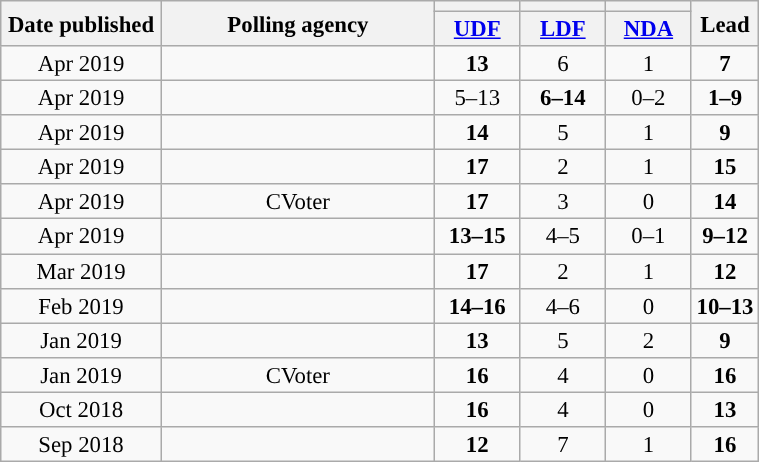<table class="wikitable sortable" style="text-align:center;font-size:95%;line-height:16px">
<tr>
<th width="100" rowspan="2">Date published</th>
<th width="175" rowspan="2">Polling agency</th>
<th style="background:"></th>
<th style="background:"></th>
<th style="background:"></th>
<th rowspan="2">Lead</th>
</tr>
<tr>
<th width="50" class="unsortable "><a href='#'>UDF</a></th>
<th width="50" class="unsortable "><a href='#'>LDF</a></th>
<th width="50" class="unsortable "><a href='#'>NDA</a></th>
</tr>
<tr>
<td>Apr 2019</td>
<td></td>
<td style="background:"><strong>13</strong></td>
<td>6</td>
<td>1</td>
<td style="background:"><span><strong>7</strong></span></td>
</tr>
<tr>
<td>Apr 2019</td>
<td></td>
<td>5–13</td>
<td style="background:"><strong>6–14</strong></td>
<td>0–2</td>
<td style="background:"><span><strong>1–9</strong></span></td>
</tr>
<tr>
<td>Apr 2019</td>
<td> </td>
<td style="background:"><strong>14</strong></td>
<td>5</td>
<td>1</td>
<td style="background:"><span><strong>9</strong></span></td>
</tr>
<tr>
<td>Apr 2019</td>
<td></td>
<td style="background:"><strong>17</strong></td>
<td>2</td>
<td>1</td>
<td style="background:"><span><strong>15</strong></span></td>
</tr>
<tr>
<td>Apr 2019</td>
<td>CVoter</td>
<td style="background:"><strong>17</strong></td>
<td>3</td>
<td>0</td>
<td style="background:"><span><strong>14</strong></span></td>
</tr>
<tr>
<td>Apr 2019</td>
<td></td>
<td style="background:"><strong>13–15</strong></td>
<td>4–5</td>
<td>0–1</td>
<td style="background:"><span><strong>9–12</strong></span></td>
</tr>
<tr>
<td>Mar 2019</td>
<td></td>
<td style="background:"><strong>17</strong></td>
<td>2</td>
<td>1</td>
<td style="background:"><span><strong>12</strong></span></td>
</tr>
<tr>
<td>Feb 2019</td>
<td></td>
<td style="background:"><strong>14–16</strong></td>
<td>4–6</td>
<td>0</td>
<td style="background:"><span><strong>10–13</strong></span></td>
</tr>
<tr>
<td>Jan 2019</td>
<td></td>
<td style="background:"><strong>13</strong></td>
<td>5</td>
<td>2</td>
<td style="background:"><span><strong>9</strong></span></td>
</tr>
<tr>
<td>Jan 2019</td>
<td>CVoter</td>
<td style="background:"><strong>16</strong></td>
<td>4</td>
<td>0</td>
<td style="background:"><span><strong>16</strong></span></td>
</tr>
<tr>
<td>Oct 2018</td>
<td></td>
<td style="background:"><strong>16</strong></td>
<td>4</td>
<td>0</td>
<td style="background:"><span><strong>13</strong></span></td>
</tr>
<tr>
<td>Sep 2018</td>
<td></td>
<td style="background:"><strong>12</strong></td>
<td>7</td>
<td>1</td>
<td style="background:"><span><strong>16</strong></span></td>
</tr>
</table>
